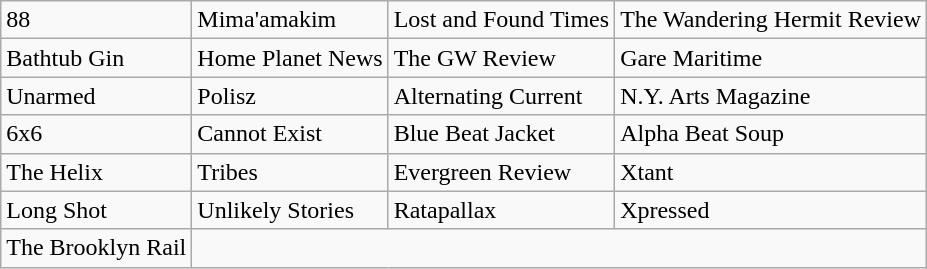<table class="wikitable" style="text-align:center style="background: black">
<tr>
<td>88</td>
<td>Mima'amakim</td>
<td>Lost and Found Times</td>
<td>The Wandering Hermit Review</td>
</tr>
<tr>
<td>Bathtub Gin</td>
<td>Home Planet News</td>
<td>The GW Review</td>
<td>Gare Maritime</td>
</tr>
<tr>
<td>Unarmed</td>
<td>Polisz</td>
<td>Alternating Current</td>
<td>N.Y. Arts Magazine</td>
</tr>
<tr>
<td>6x6</td>
<td>Cannot Exist</td>
<td>Blue Beat Jacket</td>
<td>Alpha Beat Soup</td>
</tr>
<tr>
<td>The Helix</td>
<td>Tribes</td>
<td>Evergreen Review</td>
<td>Xtant</td>
</tr>
<tr>
<td>Long Shot</td>
<td>Unlikely Stories</td>
<td>Ratapallax</td>
<td>Xpressed</td>
</tr>
<tr>
<td>The Brooklyn Rail</td>
</tr>
</table>
